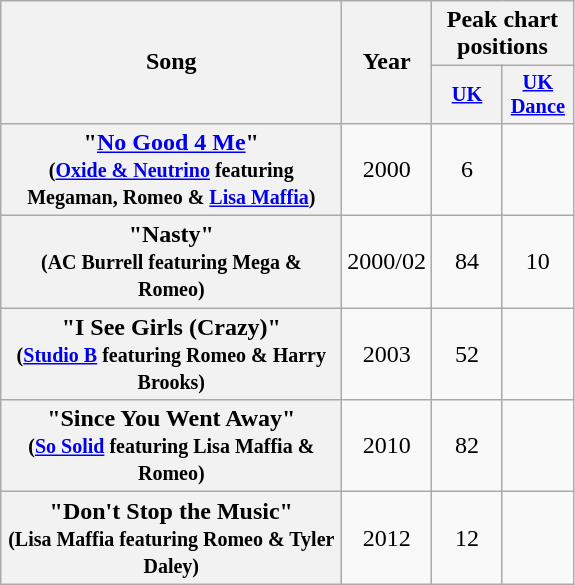<table class="wikitable plainrowheaders">
<tr>
<th style="width:220px;" rowspan="2">Song</th>
<th style="width:30px;" rowspan="2">Year</th>
<th scope="col" colspan="2">Peak chart positions</th>
</tr>
<tr>
<th style="width:3em; font-size:85%;"><a href='#'>UK</a><br></th>
<th style="width:3em; font-size:85%;"><a href='#'>UK Dance</a><br></th>
</tr>
<tr>
<th scope="row">"<a href='#'>No Good 4 Me</a>" <br><small>(<a href='#'>Oxide & Neutrino</a> featuring Megaman, Romeo & <a href='#'>Lisa Maffia</a>)</small></th>
<td style="text-align:center;">2000</td>
<td style="text-align:center;">6</td>
<td style="text-align:center;"></td>
</tr>
<tr>
<th scope="row">"Nasty" <br><small>(AC Burrell featuring Mega & Romeo)</small></th>
<td style="text-align:center;">2000/02</td>
<td style="text-align:center;">84</td>
<td style="text-align:center;">10</td>
</tr>
<tr>
<th scope="row">"I See Girls (Crazy)" <br><small>(<a href='#'>Studio B</a> featuring Romeo & Harry Brooks)</small></th>
<td style="text-align:center;">2003</td>
<td style="text-align:center;">52</td>
<td style="text-align:center;"></td>
</tr>
<tr>
<th scope="row">"Since You Went Away" <br><small>(<a href='#'>So Solid</a> featuring Lisa Maffia & Romeo)</small></th>
<td style="text-align:center;">2010</td>
<td style="text-align:center;">82</td>
<td style="text-align:center;"></td>
</tr>
<tr>
<th scope="row">"Don't Stop the Music" <br><small>(Lisa Maffia featuring Romeo & Tyler Daley)</small></th>
<td style="text-align:center;">2012</td>
<td style="text-align:center;">12</td>
<td style="text-align:center;"></td>
</tr>
</table>
